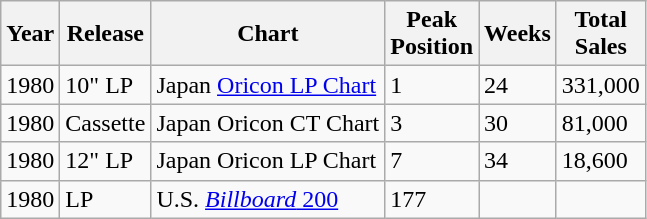<table class="wikitable">
<tr>
<th>Year</th>
<th>Release</th>
<th>Chart</th>
<th>Peak<br>Position</th>
<th>Weeks</th>
<th>Total<br>Sales</th>
</tr>
<tr>
<td>1980</td>
<td>10" LP</td>
<td>Japan <a href='#'>Oricon LP Chart</a></td>
<td>1</td>
<td>24</td>
<td>331,000</td>
</tr>
<tr>
<td>1980</td>
<td>Cassette</td>
<td>Japan Oricon CT Chart</td>
<td>3</td>
<td>30</td>
<td>81,000</td>
</tr>
<tr>
<td>1980</td>
<td>12" LP</td>
<td>Japan Oricon LP Chart</td>
<td>7</td>
<td>34</td>
<td>18,600</td>
</tr>
<tr>
<td>1980</td>
<td>LP</td>
<td>U.S. <a href='#'><em>Billboard</em> 200</a></td>
<td>177</td>
<td></td>
<td></td>
</tr>
</table>
